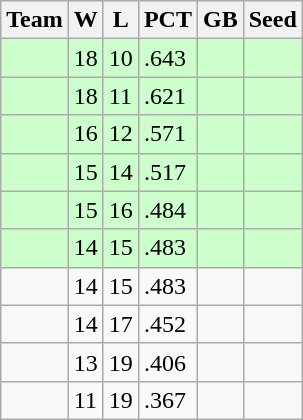<table class=wikitable>
<tr>
<th>Team</th>
<th>W</th>
<th>L</th>
<th>PCT</th>
<th>GB</th>
<th>Seed</th>
</tr>
<tr bgcolor=#ccffcc>
<td></td>
<td>18</td>
<td>10</td>
<td>.643</td>
<td></td>
<td></td>
</tr>
<tr bgcolor=#ccffcc>
<td></td>
<td>18</td>
<td>11</td>
<td>.621</td>
<td></td>
<td></td>
</tr>
<tr bgcolor=#ccffcc>
<td></td>
<td>16</td>
<td>12</td>
<td>.571</td>
<td></td>
<td></td>
</tr>
<tr bgcolor=#ccffcc>
<td></td>
<td>15</td>
<td>14</td>
<td>.517</td>
<td></td>
<td></td>
</tr>
<tr bgcolor=#ccffcc>
<td></td>
<td>15</td>
<td>16</td>
<td>.484</td>
<td></td>
<td></td>
</tr>
<tr bgcolor=#ccffcc>
<td></td>
<td>14</td>
<td>15</td>
<td>.483</td>
<td></td>
<td></td>
</tr>
<tr>
<td></td>
<td>14</td>
<td>15</td>
<td>.483</td>
<td></td>
<td></td>
</tr>
<tr>
<td></td>
<td>14</td>
<td>17</td>
<td>.452</td>
<td></td>
<td></td>
</tr>
<tr>
<td></td>
<td>13</td>
<td>19</td>
<td>.406</td>
<td></td>
<td></td>
</tr>
<tr>
<td></td>
<td>11</td>
<td>19</td>
<td>.367</td>
<td></td>
<td></td>
</tr>
</table>
